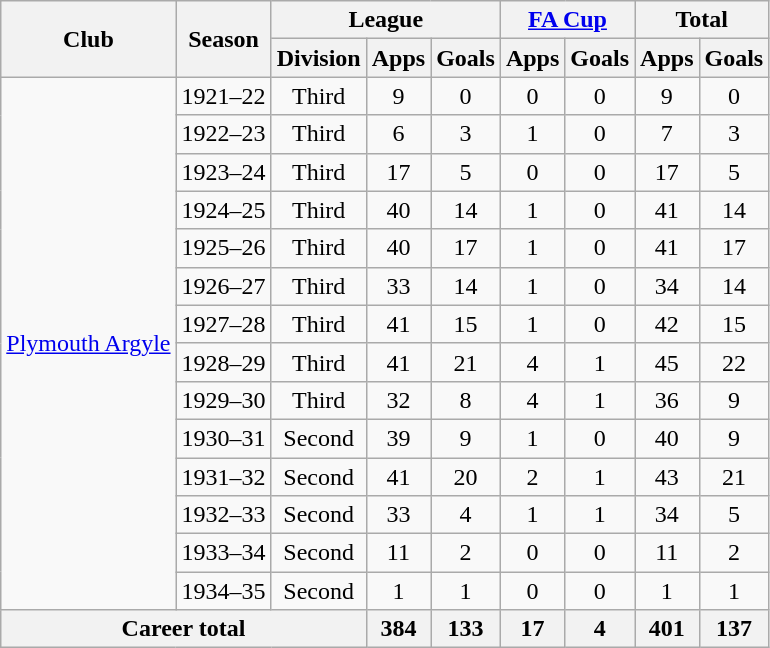<table class="wikitable" style="text-align:center">
<tr>
<th rowspan="2">Club</th>
<th rowspan="2">Season</th>
<th colspan="3">League</th>
<th colspan="2"><a href='#'>FA Cup</a></th>
<th colspan="2">Total</th>
</tr>
<tr>
<th>Division</th>
<th>Apps</th>
<th>Goals</th>
<th>Apps</th>
<th>Goals</th>
<th>Apps</th>
<th>Goals</th>
</tr>
<tr>
<td rowspan="14"><a href='#'>Plymouth Argyle</a></td>
<td>1921–22</td>
<td>Third</td>
<td>9</td>
<td>0</td>
<td>0</td>
<td>0</td>
<td>9</td>
<td>0</td>
</tr>
<tr>
<td>1922–23</td>
<td>Third</td>
<td>6</td>
<td>3</td>
<td>1</td>
<td>0</td>
<td>7</td>
<td>3</td>
</tr>
<tr>
<td>1923–24</td>
<td>Third</td>
<td>17</td>
<td>5</td>
<td>0</td>
<td>0</td>
<td>17</td>
<td>5</td>
</tr>
<tr>
<td>1924–25</td>
<td>Third</td>
<td>40</td>
<td>14</td>
<td>1</td>
<td>0</td>
<td>41</td>
<td>14</td>
</tr>
<tr>
<td>1925–26</td>
<td>Third</td>
<td>40</td>
<td>17</td>
<td>1</td>
<td>0</td>
<td>41</td>
<td>17</td>
</tr>
<tr>
<td>1926–27</td>
<td>Third</td>
<td>33</td>
<td>14</td>
<td>1</td>
<td>0</td>
<td>34</td>
<td>14</td>
</tr>
<tr>
<td>1927–28</td>
<td>Third</td>
<td>41</td>
<td>15</td>
<td>1</td>
<td>0</td>
<td>42</td>
<td>15</td>
</tr>
<tr>
<td>1928–29</td>
<td>Third</td>
<td>41</td>
<td>21</td>
<td>4</td>
<td>1</td>
<td>45</td>
<td>22</td>
</tr>
<tr>
<td>1929–30</td>
<td>Third</td>
<td>32</td>
<td>8</td>
<td>4</td>
<td>1</td>
<td>36</td>
<td>9</td>
</tr>
<tr>
<td>1930–31</td>
<td>Second</td>
<td>39</td>
<td>9</td>
<td>1</td>
<td>0</td>
<td>40</td>
<td>9</td>
</tr>
<tr>
<td>1931–32</td>
<td>Second</td>
<td>41</td>
<td>20</td>
<td>2</td>
<td>1</td>
<td>43</td>
<td>21</td>
</tr>
<tr>
<td>1932–33</td>
<td>Second</td>
<td>33</td>
<td>4</td>
<td>1</td>
<td>1</td>
<td>34</td>
<td>5</td>
</tr>
<tr>
<td>1933–34</td>
<td>Second</td>
<td>11</td>
<td>2</td>
<td>0</td>
<td>0</td>
<td>11</td>
<td>2</td>
</tr>
<tr>
<td>1934–35</td>
<td>Second</td>
<td>1</td>
<td>1</td>
<td>0</td>
<td>0</td>
<td>1</td>
<td>1</td>
</tr>
<tr>
<th colspan="3">Career total</th>
<th>384</th>
<th>133</th>
<th>17</th>
<th>4</th>
<th>401</th>
<th>137</th>
</tr>
</table>
